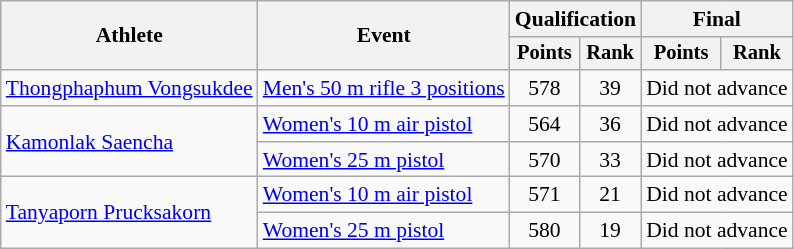<table class="wikitable" style="font-size:90%">
<tr>
<th rowspan="2">Athlete</th>
<th rowspan="2">Event</th>
<th colspan=2>Qualification</th>
<th colspan=2>Final</th>
</tr>
<tr style="font-size:95%">
<th>Points</th>
<th>Rank</th>
<th>Points</th>
<th>Rank</th>
</tr>
<tr align=center>
<td align=left><a href='#'>Thongphaphum Vongsukdee</a></td>
<td align=left><a href='#'>Men's 50 m rifle 3 positions</a></td>
<td>578</td>
<td>39</td>
<td colspan=2>Did not advance</td>
</tr>
<tr align=center>
<td align=left rowspan=2><a href='#'>Kamonlak Saencha</a></td>
<td align=left><a href='#'>Women's 10 m air pistol</a></td>
<td>564</td>
<td>36</td>
<td colspan=2>Did not advance</td>
</tr>
<tr align=center>
<td align=left><a href='#'>Women's 25 m pistol</a></td>
<td>570</td>
<td>33</td>
<td colspan=2>Did not advance</td>
</tr>
<tr align=center>
<td align=left rowspan=2><a href='#'>Tanyaporn Prucksakorn</a></td>
<td align=left><a href='#'>Women's 10 m air pistol</a></td>
<td>571</td>
<td>21</td>
<td colspan=2>Did not advance</td>
</tr>
<tr align=center>
<td align=left><a href='#'>Women's 25 m pistol</a></td>
<td>580</td>
<td>19</td>
<td colspan=2>Did not advance</td>
</tr>
</table>
